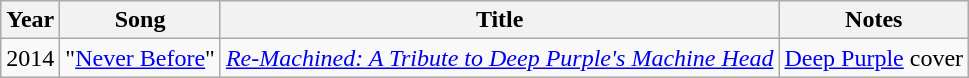<table class="wikitable">
<tr>
<th>Year</th>
<th>Song</th>
<th>Title</th>
<th>Notes</th>
</tr>
<tr>
<td>2014</td>
<td>"<a href='#'>Never Before</a>"</td>
<td><em><a href='#'>Re-Machined: A Tribute to Deep Purple's Machine Head</a></em></td>
<td><a href='#'>Deep Purple</a> cover</td>
</tr>
</table>
